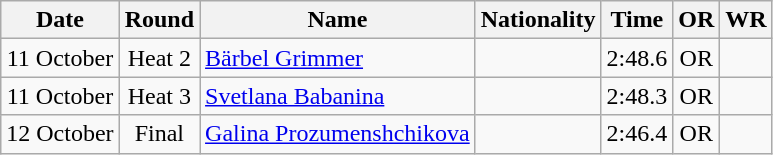<table class="wikitable" style="text-align:center">
<tr>
<th>Date</th>
<th>Round</th>
<th>Name</th>
<th>Nationality</th>
<th>Time</th>
<th>OR</th>
<th>WR</th>
</tr>
<tr>
<td>11 October</td>
<td>Heat 2</td>
<td align="left"><a href='#'>Bärbel Grimmer</a></td>
<td align="left"></td>
<td>2:48.6</td>
<td>OR</td>
<td></td>
</tr>
<tr>
<td>11 October</td>
<td>Heat 3</td>
<td align="left"><a href='#'>Svetlana Babanina</a></td>
<td align="left"></td>
<td>2:48.3</td>
<td>OR</td>
<td></td>
</tr>
<tr>
<td>12 October</td>
<td>Final</td>
<td align="left"><a href='#'>Galina Prozumenshchikova</a></td>
<td align="left"></td>
<td>2:46.4</td>
<td>OR</td>
<td></td>
</tr>
</table>
